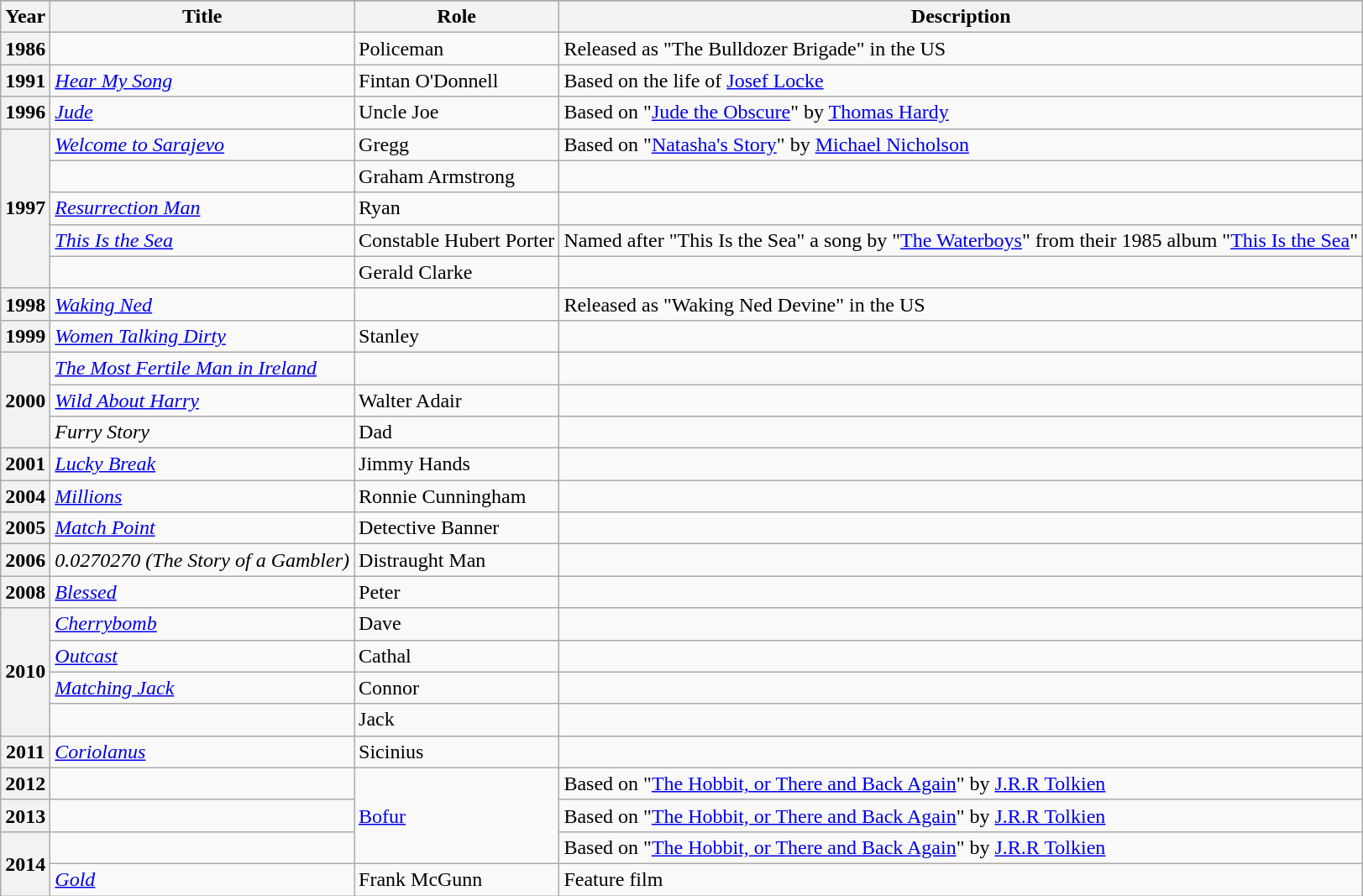<table class="wikitable plainrowheaders sortable">
<tr>
</tr>
<tr>
<th scope=col>Year</th>
<th scope=col>Title</th>
<th scope=col>Role</th>
<th scope=col class=unsortable>Description</th>
</tr>
<tr>
<th scope=row>1986</th>
<td><em> </em></td>
<td>Policeman</td>
<td>Released as "The Bulldozer Brigade" in the US</td>
</tr>
<tr>
<th scope=row>1991</th>
<td><em><a href='#'>Hear My Song</a></em></td>
<td>Fintan O'Donnell</td>
<td>Based on the life of <a href='#'>Josef Locke</a></td>
</tr>
<tr>
<th scope=row>1996</th>
<td><em><a href='#'>Jude</a></em></td>
<td>Uncle Joe</td>
<td>Based on "<a href='#'>Jude the Obscure</a>" by <a href='#'>Thomas Hardy</a></td>
</tr>
<tr>
<th scope=row rowspan=5>1997</th>
<td><em><a href='#'>Welcome to Sarajevo</a></em></td>
<td>Gregg</td>
<td>Based on "<a href='#'>Natasha's Story</a>" by <a href='#'>Michael Nicholson</a></td>
</tr>
<tr>
<td><em> </em></td>
<td>Graham Armstrong</td>
<td></td>
</tr>
<tr>
<td><em><a href='#'>Resurrection Man</a></em></td>
<td>Ryan</td>
<td></td>
</tr>
<tr>
<td><em><a href='#'>This Is the Sea</a></em></td>
<td>Constable Hubert Porter</td>
<td>Named after "This Is the Sea" a song by "<a href='#'>The Waterboys</a>" from their 1985 album "<a href='#'>This Is the Sea</a>"</td>
</tr>
<tr>
<td><em> </em></td>
<td>Gerald Clarke</td>
<td></td>
</tr>
<tr>
<th scope=row>1998</th>
<td><em><a href='#'>Waking Ned</a></em></td>
<td></td>
<td>Released as "Waking Ned Devine" in the US</td>
</tr>
<tr>
<th scope=row>1999</th>
<td><em><a href='#'>Women Talking Dirty</a></em></td>
<td>Stanley</td>
<td></td>
</tr>
<tr>
<th scope=row rowspan=3>2000</th>
<td><em><a href='#'>The Most Fertile Man in Ireland</a></em></td>
<td></td>
<td></td>
</tr>
<tr>
<td><em><a href='#'>Wild About Harry</a></em></td>
<td>Walter Adair</td>
<td></td>
</tr>
<tr>
<td><em>Furry Story</em></td>
<td>Dad</td>
<td></td>
</tr>
<tr>
<th scope=row>2001</th>
<td><em><a href='#'>Lucky Break</a></em></td>
<td>Jimmy Hands</td>
<td></td>
</tr>
<tr>
<th scope=row>2004</th>
<td><em><a href='#'>Millions</a></em></td>
<td>Ronnie Cunningham</td>
<td></td>
</tr>
<tr>
<th scope=row>2005</th>
<td><em><a href='#'>Match Point</a></em></td>
<td>Detective Banner</td>
<td></td>
</tr>
<tr>
<th scope=row>2006</th>
<td><em>0.0270270 (The Story of a Gambler)</em></td>
<td>Distraught Man</td>
<td></td>
</tr>
<tr>
<th scope=row>2008</th>
<td><em><a href='#'>Blessed</a></em></td>
<td>Peter</td>
<td></td>
</tr>
<tr>
<th scope=row rowspan=4>2010</th>
<td><em><a href='#'>Cherrybomb</a></em></td>
<td>Dave</td>
<td></td>
</tr>
<tr>
<td><em><a href='#'>Outcast</a></em></td>
<td>Cathal</td>
<td></td>
</tr>
<tr>
<td><em><a href='#'>Matching Jack</a></em></td>
<td>Connor</td>
<td></td>
</tr>
<tr>
<td><em></em></td>
<td>Jack</td>
<td></td>
</tr>
<tr>
<th scope=row>2011</th>
<td><em><a href='#'>Coriolanus</a></em></td>
<td>Sicinius</td>
<td></td>
</tr>
<tr>
<th scope=row>2012</th>
<td><em></em></td>
<td rowspan=3><a href='#'>Bofur</a></td>
<td>Based on "<a href='#'>The Hobbit, or There and Back Again</a>" by <a href='#'>J.R.R Tolkien</a></td>
</tr>
<tr>
<th scope=row>2013</th>
<td><em></em></td>
<td>Based on "<a href='#'>The Hobbit, or There and Back Again</a>" by <a href='#'>J.R.R Tolkien</a></td>
</tr>
<tr>
<th scope=row rowspan=2>2014</th>
<td><em></em></td>
<td>Based on "<a href='#'>The Hobbit, or There and Back Again</a>" by <a href='#'>J.R.R Tolkien</a></td>
</tr>
<tr>
<td><em><a href='#'>Gold</a></em></td>
<td>Frank McGunn</td>
<td>Feature film</td>
</tr>
</table>
